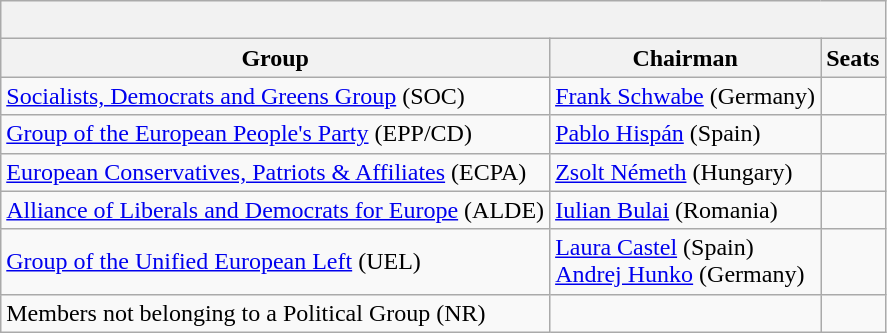<table class="wikitable sortable">
<tr>
<th colspan="3"><br></th>
</tr>
<tr>
<th>Group</th>
<th>Chairman</th>
<th>Seats</th>
</tr>
<tr>
<td><a href='#'>Socialists, Democrats and Greens Group</a> (SOC)</td>
<td><a href='#'>Frank Schwabe</a> (Germany)</td>
<td></td>
</tr>
<tr>
<td><a href='#'>Group of the European People's Party</a> (EPP/CD)</td>
<td><a href='#'>Pablo Hispán</a> (Spain)</td>
<td></td>
</tr>
<tr>
<td><a href='#'>European Conservatives, Patriots & Affiliates</a> (ECPA)</td>
<td><a href='#'>Zsolt Németh</a> (Hungary)</td>
<td></td>
</tr>
<tr>
<td><a href='#'>Alliance of Liberals and Democrats for Europe</a> (ALDE)</td>
<td><a href='#'>Iulian Bulai</a> (Romania)</td>
<td></td>
</tr>
<tr>
<td><a href='#'>Group of the Unified European Left</a> (UEL)</td>
<td><a href='#'>Laura Castel</a> (Spain)<br><a href='#'>Andrej Hunko</a> (Germany)</td>
<td></td>
</tr>
<tr>
<td>Members not belonging to a Political Group (NR)</td>
<td></td>
<td></td>
</tr>
</table>
